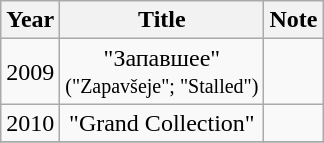<table class="wikitable" style="text-align:center;">
<tr>
<th>Year</th>
<th>Title</th>
<th>Note</th>
</tr>
<tr>
<td rowspan="1">2009</td>
<td>"Запавшее" <br><small>("Zapavšeje"; "Stalled")</small></td>
<td></td>
</tr>
<tr>
<td rowspan="1">2010</td>
<td>"Grand Collection"</td>
<td></td>
</tr>
<tr>
</tr>
</table>
